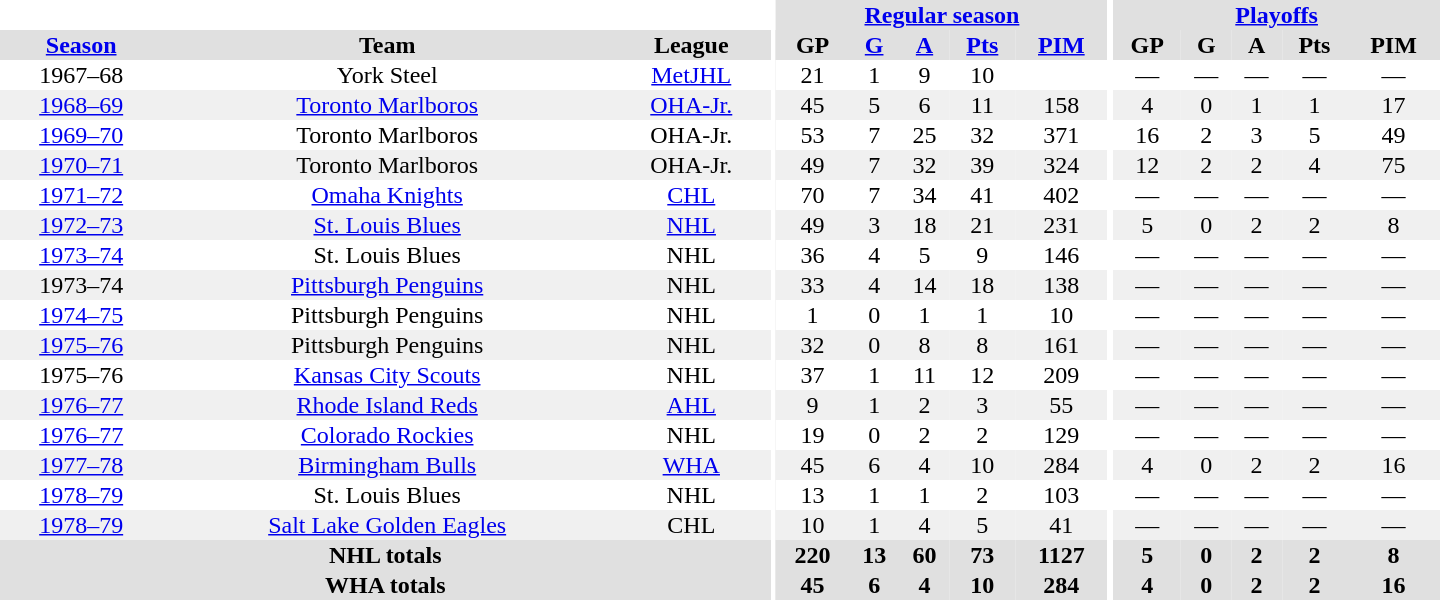<table border="0" cellpadding="1" cellspacing="0" style="text-align:center; width:60em">
<tr bgcolor="#e0e0e0">
<th colspan="3" bgcolor="#ffffff"></th>
<th rowspan="99" bgcolor="#ffffff"></th>
<th colspan="5"><a href='#'>Regular season</a></th>
<th rowspan="99" bgcolor="#ffffff"></th>
<th colspan="5"><a href='#'>Playoffs</a></th>
</tr>
<tr bgcolor="#e0e0e0">
<th><a href='#'>Season</a></th>
<th>Team</th>
<th>League</th>
<th>GP</th>
<th><a href='#'>G</a></th>
<th><a href='#'>A</a></th>
<th><a href='#'>Pts</a></th>
<th><a href='#'>PIM</a></th>
<th>GP</th>
<th>G</th>
<th>A</th>
<th>Pts</th>
<th>PIM</th>
</tr>
<tr>
<td>1967–68</td>
<td>York Steel</td>
<td><a href='#'>MetJHL</a></td>
<td>21</td>
<td>1</td>
<td>9</td>
<td>10</td>
<td></td>
<td>—</td>
<td>—</td>
<td>—</td>
<td>—</td>
<td>—</td>
</tr>
<tr bgcolor="#f0f0f0">
<td><a href='#'>1968–69</a></td>
<td><a href='#'>Toronto Marlboros</a></td>
<td><a href='#'>OHA-Jr.</a></td>
<td>45</td>
<td>5</td>
<td>6</td>
<td>11</td>
<td>158</td>
<td>4</td>
<td>0</td>
<td>1</td>
<td>1</td>
<td>17</td>
</tr>
<tr>
<td><a href='#'>1969–70</a></td>
<td>Toronto Marlboros</td>
<td>OHA-Jr.</td>
<td>53</td>
<td>7</td>
<td>25</td>
<td>32</td>
<td>371</td>
<td>16</td>
<td>2</td>
<td>3</td>
<td>5</td>
<td>49</td>
</tr>
<tr bgcolor="#f0f0f0">
<td><a href='#'>1970–71</a></td>
<td>Toronto Marlboros</td>
<td>OHA-Jr.</td>
<td>49</td>
<td>7</td>
<td>32</td>
<td>39</td>
<td>324</td>
<td>12</td>
<td>2</td>
<td>2</td>
<td>4</td>
<td>75</td>
</tr>
<tr>
<td><a href='#'>1971–72</a></td>
<td><a href='#'>Omaha Knights</a></td>
<td><a href='#'>CHL</a></td>
<td>70</td>
<td>7</td>
<td>34</td>
<td>41</td>
<td>402</td>
<td>—</td>
<td>—</td>
<td>—</td>
<td>—</td>
<td>—</td>
</tr>
<tr bgcolor="#f0f0f0">
<td><a href='#'>1972–73</a></td>
<td><a href='#'>St. Louis Blues</a></td>
<td><a href='#'>NHL</a></td>
<td>49</td>
<td>3</td>
<td>18</td>
<td>21</td>
<td>231</td>
<td>5</td>
<td>0</td>
<td>2</td>
<td>2</td>
<td>8</td>
</tr>
<tr>
<td><a href='#'>1973–74</a></td>
<td>St. Louis Blues</td>
<td>NHL</td>
<td>36</td>
<td>4</td>
<td>5</td>
<td>9</td>
<td>146</td>
<td>—</td>
<td>—</td>
<td>—</td>
<td>—</td>
<td>—</td>
</tr>
<tr bgcolor="#f0f0f0">
<td>1973–74</td>
<td><a href='#'>Pittsburgh Penguins</a></td>
<td>NHL</td>
<td>33</td>
<td>4</td>
<td>14</td>
<td>18</td>
<td>138</td>
<td>—</td>
<td>—</td>
<td>—</td>
<td>—</td>
<td>—</td>
</tr>
<tr>
<td><a href='#'>1974–75</a></td>
<td>Pittsburgh Penguins</td>
<td>NHL</td>
<td>1</td>
<td>0</td>
<td>1</td>
<td>1</td>
<td>10</td>
<td>—</td>
<td>—</td>
<td>—</td>
<td>—</td>
<td>—</td>
</tr>
<tr bgcolor="#f0f0f0">
<td><a href='#'>1975–76</a></td>
<td>Pittsburgh Penguins</td>
<td>NHL</td>
<td>32</td>
<td>0</td>
<td>8</td>
<td>8</td>
<td>161</td>
<td>—</td>
<td>—</td>
<td>—</td>
<td>—</td>
<td>—</td>
</tr>
<tr>
<td>1975–76</td>
<td><a href='#'>Kansas City Scouts</a></td>
<td>NHL</td>
<td>37</td>
<td>1</td>
<td>11</td>
<td>12</td>
<td>209</td>
<td>—</td>
<td>—</td>
<td>—</td>
<td>—</td>
<td>—</td>
</tr>
<tr bgcolor="#f0f0f0">
<td><a href='#'>1976–77</a></td>
<td><a href='#'>Rhode Island Reds</a></td>
<td><a href='#'>AHL</a></td>
<td>9</td>
<td>1</td>
<td>2</td>
<td>3</td>
<td>55</td>
<td>—</td>
<td>—</td>
<td>—</td>
<td>—</td>
<td>—</td>
</tr>
<tr>
<td><a href='#'>1976–77</a></td>
<td><a href='#'>Colorado Rockies</a></td>
<td>NHL</td>
<td>19</td>
<td>0</td>
<td>2</td>
<td>2</td>
<td>129</td>
<td>—</td>
<td>—</td>
<td>—</td>
<td>—</td>
<td>—</td>
</tr>
<tr bgcolor="#f0f0f0">
<td><a href='#'>1977–78</a></td>
<td><a href='#'>Birmingham Bulls</a></td>
<td><a href='#'>WHA</a></td>
<td>45</td>
<td>6</td>
<td>4</td>
<td>10</td>
<td>284</td>
<td>4</td>
<td>0</td>
<td>2</td>
<td>2</td>
<td>16</td>
</tr>
<tr>
<td><a href='#'>1978–79</a></td>
<td>St. Louis Blues</td>
<td>NHL</td>
<td>13</td>
<td>1</td>
<td>1</td>
<td>2</td>
<td>103</td>
<td>—</td>
<td>—</td>
<td>—</td>
<td>—</td>
<td>—</td>
</tr>
<tr bgcolor="#f0f0f0">
<td><a href='#'>1978–79</a></td>
<td><a href='#'>Salt Lake Golden Eagles</a></td>
<td>CHL</td>
<td>10</td>
<td>1</td>
<td>4</td>
<td>5</td>
<td>41</td>
<td>—</td>
<td>—</td>
<td>—</td>
<td>—</td>
<td>—</td>
</tr>
<tr bgcolor="#e0e0e0">
<th colspan="3">NHL totals</th>
<th>220</th>
<th>13</th>
<th>60</th>
<th>73</th>
<th>1127</th>
<th>5</th>
<th>0</th>
<th>2</th>
<th>2</th>
<th>8</th>
</tr>
<tr bgcolor="#e0e0e0">
<th colspan="3">WHA totals</th>
<th>45</th>
<th>6</th>
<th>4</th>
<th>10</th>
<th>284</th>
<th>4</th>
<th>0</th>
<th>2</th>
<th>2</th>
<th>16</th>
</tr>
</table>
